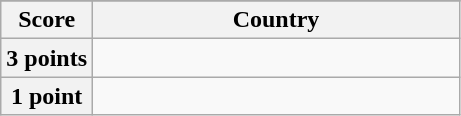<table class="wikitable">
<tr>
</tr>
<tr>
<th scope="col" width=20%>Score</th>
<th scope="col">Country</th>
</tr>
<tr>
<th scope="row">3 points</th>
<td></td>
</tr>
<tr>
<th scope="row">1 point</th>
<td></td>
</tr>
</table>
